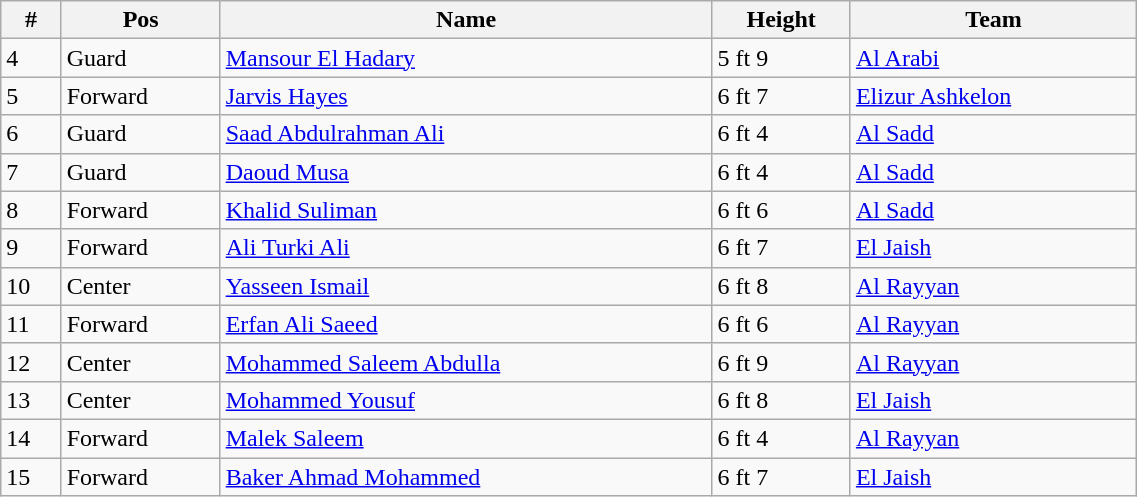<table class="wikitable" style="width:60%;">
<tr>
<th>#</th>
<th>Pos</th>
<th>Name</th>
<th>Height</th>
<th>Team</th>
</tr>
<tr>
<td>4</td>
<td>Guard</td>
<td><a href='#'>Mansour El Hadary</a></td>
<td>5 ft 9</td>
<td><a href='#'>Al Arabi</a></td>
</tr>
<tr>
<td>5</td>
<td>Forward</td>
<td><a href='#'>Jarvis Hayes</a></td>
<td>6 ft 7</td>
<td><a href='#'>Elizur Ashkelon</a></td>
</tr>
<tr>
<td>6</td>
<td>Guard</td>
<td><a href='#'>Saad Abdulrahman Ali</a></td>
<td>6 ft 4</td>
<td><a href='#'>Al Sadd</a></td>
</tr>
<tr>
<td>7</td>
<td>Guard</td>
<td><a href='#'>Daoud Musa</a></td>
<td>6 ft 4</td>
<td><a href='#'>Al Sadd</a></td>
</tr>
<tr>
<td>8</td>
<td>Forward</td>
<td><a href='#'>Khalid Suliman</a></td>
<td>6 ft 6</td>
<td><a href='#'>Al Sadd</a></td>
</tr>
<tr>
<td>9</td>
<td>Forward</td>
<td><a href='#'>Ali Turki Ali</a></td>
<td>6 ft 7</td>
<td><a href='#'>El Jaish</a></td>
</tr>
<tr>
<td>10</td>
<td>Center</td>
<td><a href='#'>Yasseen Ismail</a></td>
<td>6 ft 8</td>
<td><a href='#'>Al Rayyan</a></td>
</tr>
<tr>
<td>11</td>
<td>Forward</td>
<td><a href='#'>Erfan Ali Saeed</a></td>
<td>6 ft 6</td>
<td><a href='#'>Al Rayyan</a></td>
</tr>
<tr>
<td>12</td>
<td>Center</td>
<td><a href='#'>Mohammed Saleem Abdulla</a></td>
<td>6 ft 9</td>
<td><a href='#'>Al Rayyan</a></td>
</tr>
<tr>
<td>13</td>
<td>Center</td>
<td><a href='#'>Mohammed Yousuf</a></td>
<td>6 ft 8</td>
<td><a href='#'>El Jaish</a></td>
</tr>
<tr>
<td>14</td>
<td>Forward</td>
<td><a href='#'>Malek Saleem</a></td>
<td>6 ft 4</td>
<td><a href='#'>Al Rayyan</a></td>
</tr>
<tr>
<td>15</td>
<td>Forward</td>
<td><a href='#'>Baker Ahmad Mohammed</a></td>
<td>6 ft 7</td>
<td><a href='#'>El Jaish</a></td>
</tr>
</table>
